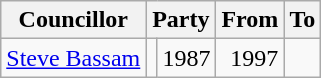<table class=wikitable>
<tr>
<th>Councillor</th>
<th colspan=2>Party</th>
<th>From</th>
<th>To</th>
</tr>
<tr>
<td><a href='#'>Steve Bassam</a></td>
<td></td>
<td align=right>1987</td>
<td align=right>1997</td>
</tr>
</table>
